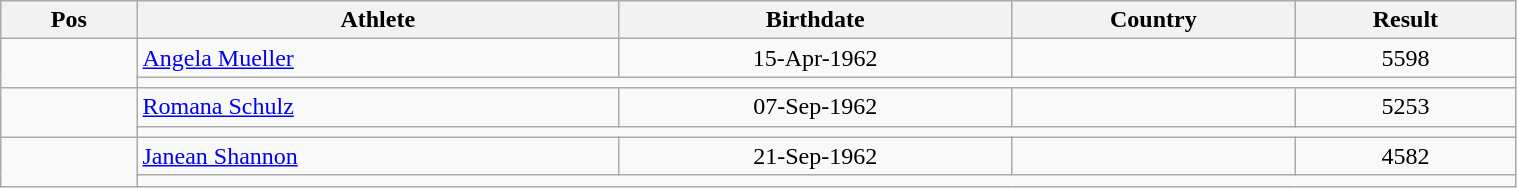<table class="wikitable"  style="text-align:center; width:80%;">
<tr>
<th>Pos</th>
<th>Athlete</th>
<th>Birthdate</th>
<th>Country</th>
<th>Result</th>
</tr>
<tr>
<td align=center rowspan=2></td>
<td align=left><a href='#'>Angela Mueller</a></td>
<td>15-Apr-1962</td>
<td align=left></td>
<td>5598</td>
</tr>
<tr>
<td colspan=4></td>
</tr>
<tr>
<td align=center rowspan=2></td>
<td align=left><a href='#'>Romana Schulz</a></td>
<td>07-Sep-1962</td>
<td align=left></td>
<td>5253</td>
</tr>
<tr>
<td colspan=4></td>
</tr>
<tr>
<td align=center rowspan=2></td>
<td align=left><a href='#'>Janean Shannon</a></td>
<td>21-Sep-1962</td>
<td align=left></td>
<td>4582</td>
</tr>
<tr>
<td colspan=4></td>
</tr>
</table>
